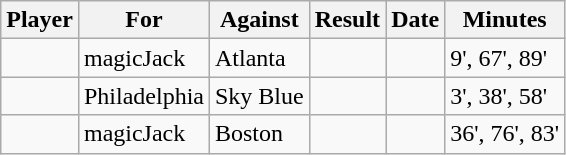<table class="wikitable sortable">
<tr>
<th>Player</th>
<th>For</th>
<th>Against</th>
<th align=center>Result</th>
<th>Date</th>
<th>Minutes</th>
</tr>
<tr>
<td> </td>
<td>magicJack</td>
<td>Atlanta</td>
<td align="center"></td>
<td></td>
<td>9', 67', 89'</td>
</tr>
<tr>
<td> </td>
<td>Philadelphia</td>
<td>Sky Blue</td>
<td align="center"></td>
<td></td>
<td>3', 38', 58'</td>
</tr>
<tr>
<td> </td>
<td>magicJack</td>
<td>Boston</td>
<td align="center"></td>
<td></td>
<td>36', 76', 83'</td>
</tr>
</table>
